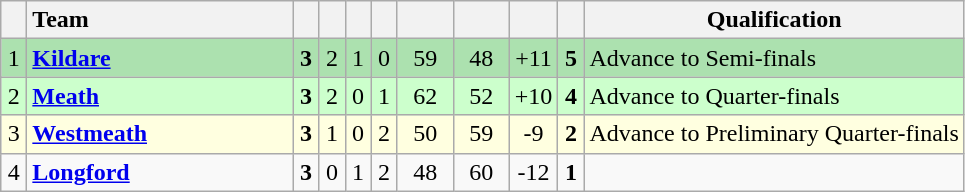<table class="wikitable">
<tr>
<th width="10"></th>
<th width="170" style="text-align:left;">Team</th>
<th width="10"></th>
<th width="10"></th>
<th width="10"></th>
<th width="10"></th>
<th width="30"></th>
<th width="30"></th>
<th width="10"></th>
<th width="10"></th>
<th>Qualification</th>
</tr>
<tr style="background:#ace1af">
<td align="center">1</td>
<td align="left"><strong> <a href='#'>Kildare</a></strong></td>
<td align="center"><strong>3</strong></td>
<td align="center">2</td>
<td align="center">1</td>
<td align="center">0</td>
<td align="center">59</td>
<td align="center">48</td>
<td align="center">+11</td>
<td align="center"><strong>5</strong></td>
<td>Advance to Semi-finals</td>
</tr>
<tr style="background:#ccffcc">
<td align="center">2</td>
<td align="left"><strong> <a href='#'>Meath</a></strong></td>
<td align="center"><strong>3</strong></td>
<td align="center">2</td>
<td align="center">0</td>
<td align="center">1</td>
<td align="center">62</td>
<td align="center">52</td>
<td align="center">+10</td>
<td align="center"><strong>4</strong></td>
<td>Advance to Quarter-finals</td>
</tr>
<tr style="background:#FFFFE0;">
<td align="center">3</td>
<td align="left"><strong> <a href='#'>Westmeath</a></strong></td>
<td align="center"><strong>3</strong></td>
<td align="center">1</td>
<td align="center">0</td>
<td align="center">2</td>
<td align="center">50</td>
<td align="center">59</td>
<td align="center">-9</td>
<td align="center"><strong>2</strong></td>
<td>Advance to Preliminary Quarter-finals</td>
</tr>
<tr>
<td align="center">4</td>
<td align="left"><strong> <a href='#'>Longford</a></strong></td>
<td align="center"><strong>3</strong></td>
<td align="center">0</td>
<td align="center">1</td>
<td align="center">2</td>
<td align="center">48</td>
<td align="center">60</td>
<td align="center">-12</td>
<td align="center"><strong>1</strong></td>
<td></td>
</tr>
</table>
